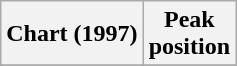<table class="wikitable plainrowheaders"  style="text-align:center">
<tr>
<th scope="col">Chart (1997)</th>
<th scope="col">Peak<br>position</th>
</tr>
<tr>
</tr>
</table>
